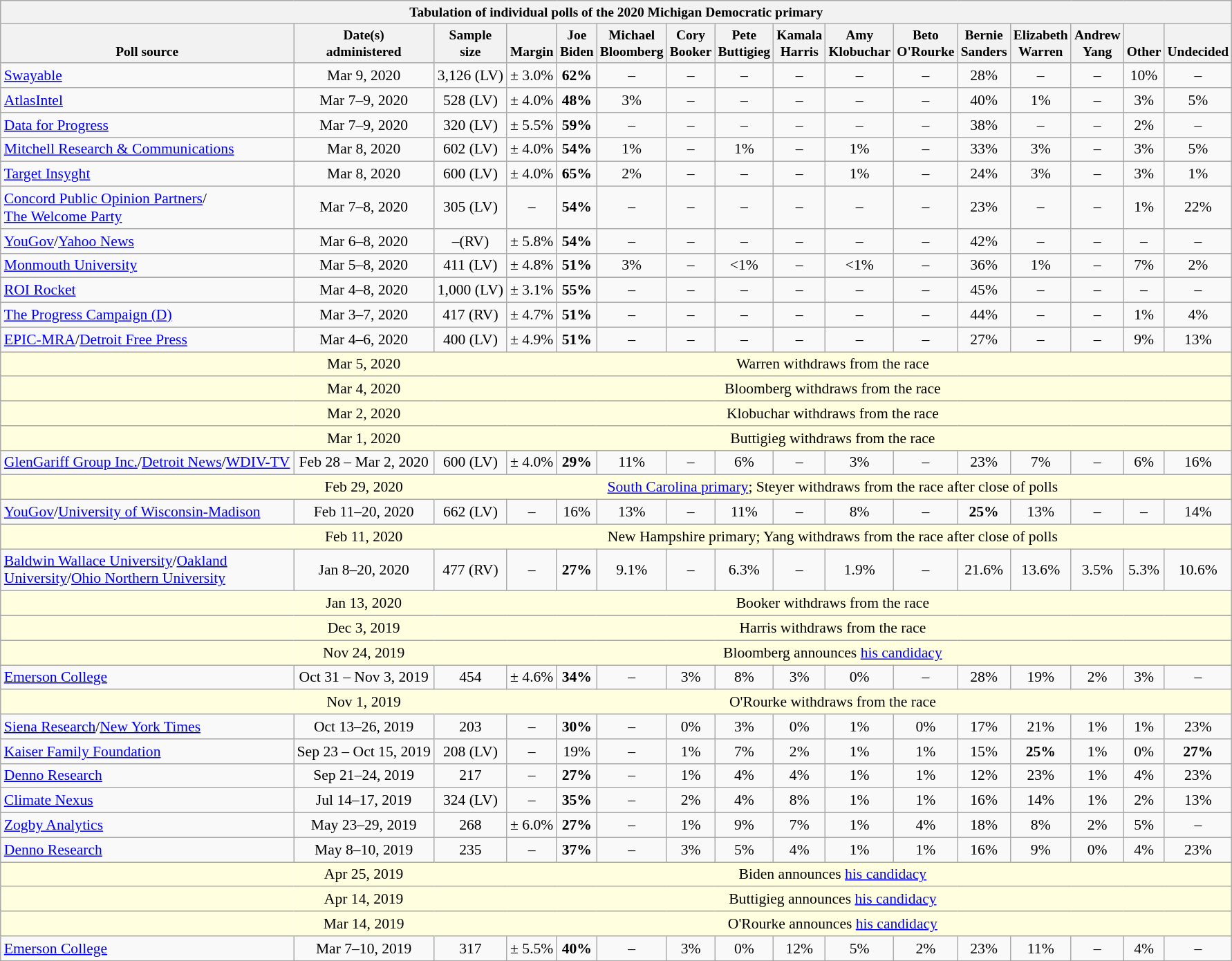<table class="wikitable mw-collapsible mw-collapsed" style="font-size:90%;text-align:center;">
<tr style="vertical-align:bottom; font-size:90%;">
<th colspan="17">Tabulation of individual polls of the 2020 Michigan Democratic primary</th>
</tr>
<tr valign=bottom style="font-size:90%;">
<th>Poll source</th>
<th>Date(s)<br>administered</th>
<th>Sample<br>size</th>
<th>Margin<br></th>
<th>Joe<br>Biden</th>
<th>Michael<br>Bloomberg</th>
<th>Cory<br>Booker</th>
<th>Pete<br>Buttigieg</th>
<th>Kamala<br>Harris</th>
<th>Amy<br>Klobuchar</th>
<th>Beto<br>O'Rourke</th>
<th>Bernie<br>Sanders</th>
<th>Elizabeth<br>Warren</th>
<th>Andrew<br>Yang</th>
<th>Other</th>
<th>Undecided</th>
</tr>
<tr>
<td style="text-align:left;"><a href='#'>Swayable</a></td>
<td>Mar 9, 2020</td>
<td>3,126 (LV)</td>
<td>± 3.0%</td>
<td><strong>62%</strong></td>
<td>–</td>
<td>–</td>
<td>–</td>
<td>–</td>
<td>–</td>
<td>–</td>
<td>28%</td>
<td>–</td>
<td>–</td>
<td>10%</td>
<td>–</td>
</tr>
<tr>
<td style="text-align:left;"><a href='#'>AtlasIntel</a></td>
<td>Mar 7–9, 2020</td>
<td>528 (LV)</td>
<td>± 4.0%</td>
<td><strong>48%</strong></td>
<td>3%</td>
<td>–</td>
<td>–</td>
<td>–</td>
<td>–</td>
<td>–</td>
<td>40%</td>
<td>1%</td>
<td>–</td>
<td>3%</td>
<td>5%</td>
</tr>
<tr>
<td style="text-align:left;"><a href='#'>Data for Progress</a></td>
<td>Mar 7–9, 2020</td>
<td>320 (LV)</td>
<td>± 5.5%</td>
<td><strong>59%</strong></td>
<td>–</td>
<td>–</td>
<td>–</td>
<td>–</td>
<td>–</td>
<td>–</td>
<td>38%</td>
<td>–</td>
<td>–</td>
<td>2%</td>
<td>–</td>
</tr>
<tr>
<td style="text-align:left;"><a href='#'>Mitchell Research & Communications</a></td>
<td>Mar 8, 2020</td>
<td>602 (LV)</td>
<td>± 4.0%</td>
<td><strong>54%</strong></td>
<td>1%</td>
<td>–</td>
<td>1%</td>
<td>–</td>
<td>1%</td>
<td>–</td>
<td>33%</td>
<td>3%</td>
<td>–</td>
<td>3%</td>
<td>5%</td>
</tr>
<tr>
<td style="text-align:left;"><a href='#'>Target Insyght</a></td>
<td>Mar 8, 2020</td>
<td>600 (LV)</td>
<td>± 4.0%</td>
<td><strong>65%</strong></td>
<td>2%</td>
<td>–</td>
<td>–</td>
<td>–</td>
<td>1%</td>
<td>–</td>
<td>24%</td>
<td>3%</td>
<td>–</td>
<td>3%</td>
<td>1%</td>
</tr>
<tr>
<td style="text-align:left;"><a href='#'>Concord Public Opinion Partners</a>/<a href='#'><br>The Welcome Party</a></td>
<td>Mar 7–8, 2020</td>
<td>305 (LV)</td>
<td>–</td>
<td><strong>54%</strong></td>
<td>–</td>
<td>–</td>
<td>–</td>
<td>–</td>
<td>–</td>
<td>–</td>
<td>23%</td>
<td>–</td>
<td>–</td>
<td>1%</td>
<td>22%</td>
</tr>
<tr>
<td style="text-align:left;"><a href='#'>YouGov</a>/<a href='#'>Yahoo News</a></td>
<td>Mar 6–8, 2020</td>
<td>–(RV)</td>
<td>± 5.8%</td>
<td><strong>54%</strong></td>
<td>–</td>
<td>–</td>
<td>–</td>
<td>–</td>
<td>–</td>
<td>–</td>
<td>42%</td>
<td>–</td>
<td>–</td>
<td>–</td>
<td>–</td>
</tr>
<tr>
<td style="text-align:left;"><a href='#'>Monmouth University</a></td>
<td>Mar 5–8, 2020</td>
<td>411 (LV)</td>
<td>± 4.8%</td>
<td><strong>51%</strong></td>
<td>3%</td>
<td>–</td>
<td><1%</td>
<td>–</td>
<td><1%</td>
<td>–</td>
<td>36%</td>
<td>1%</td>
<td>–</td>
<td>7%</td>
<td>2%</td>
</tr>
<tr>
</tr>
<tr>
<td style="text-align:left;"><a href='#'>ROI Rocket</a></td>
<td>Mar 4–8, 2020</td>
<td>1,000 (LV)</td>
<td>± 3.1%</td>
<td><strong>55%</strong></td>
<td>–</td>
<td>–</td>
<td>–</td>
<td>–</td>
<td>–</td>
<td>–</td>
<td>45%</td>
<td>–</td>
<td>–</td>
<td>–</td>
<td>–</td>
</tr>
<tr>
<td style="text-align:left;"><a href='#'>The Progress Campaign (D)</a></td>
<td>Mar 3–7, 2020</td>
<td>417 (RV)</td>
<td>± 4.7%</td>
<td><strong>51%</strong></td>
<td>–</td>
<td>–</td>
<td>–</td>
<td>–</td>
<td>–</td>
<td>–</td>
<td>44%</td>
<td>–</td>
<td>–</td>
<td>1%</td>
<td>4%</td>
</tr>
<tr>
<td style="text-align:left;"><a href='#'>EPIC-MRA</a>/<a href='#'>Detroit Free Press</a></td>
<td>Mar 4–6, 2020</td>
<td>400 (LV)</td>
<td>± 4.9%</td>
<td><strong>51%</strong></td>
<td>–</td>
<td>–</td>
<td>–</td>
<td>–</td>
<td>–</td>
<td>–</td>
<td>27%</td>
<td>–</td>
<td>–</td>
<td>9%</td>
<td>13%</td>
</tr>
<tr style="background:lightyellow;">
<td style="border-right-style:hidden;"></td>
<td style="border-right-style:hidden;">Mar 5, 2020</td>
<td colspan="14">Warren withdraws from the race</td>
</tr>
<tr style="background:lightyellow;">
<td style="border-right-style:hidden;"></td>
<td style="border-right-style:hidden;">Mar 4, 2020</td>
<td colspan="14">Bloomberg withdraws from the race</td>
</tr>
<tr style="background:lightyellow;">
<td style="border-right-style:hidden;"></td>
<td style="border-right-style:hidden;">Mar 2, 2020</td>
<td colspan="14">Klobuchar withdraws from the race</td>
</tr>
<tr style="background:lightyellow;">
<td style="border-right-style:hidden;"></td>
<td style="border-right-style:hidden;">Mar 1, 2020</td>
<td colspan="14">Buttigieg withdraws from the race</td>
</tr>
<tr>
<td style="text-align:left;"><a href='#'>GlenGariff Group Inc.</a>/<a href='#'>Detroit News</a>/<a href='#'>WDIV-TV</a></td>
<td>Feb 28 – Mar 2, 2020</td>
<td>600 (LV)</td>
<td>± 4.0%</td>
<td><strong>29%</strong></td>
<td>11%</td>
<td>–</td>
<td>6%</td>
<td>–</td>
<td>3%</td>
<td>–</td>
<td>23%</td>
<td>7%</td>
<td>–</td>
<td>6%</td>
<td>16%</td>
</tr>
<tr style="background:lightyellow;">
<td style="border-right-style:hidden;"></td>
<td style="border-right-style:hidden;">Feb 29, 2020</td>
<td colspan="14"><a href='#'>South Carolina primary</a>; Steyer withdraws from the race after close of polls</td>
</tr>
<tr>
<td style="text-align:left;"><a href='#'>YouGov</a>/<a href='#'>University of Wisconsin-Madison</a></td>
<td>Feb 11–20, 2020</td>
<td>662 (LV)</td>
<td>–</td>
<td>16%</td>
<td>13%</td>
<td>–</td>
<td>11%</td>
<td>–</td>
<td>8%</td>
<td>–</td>
<td><strong>25%</strong></td>
<td>13%</td>
<td>–</td>
<td>–</td>
<td>14%</td>
</tr>
<tr style="background:lightyellow;">
<td style="border-right-style:hidden;"></td>
<td style="border-right-style:hidden;">Feb 11, 2020</td>
<td colspan="14">New Hampshire primary; Yang withdraws from the race after close of polls</td>
</tr>
<tr>
<td style="text-align:left;"><a href='#'>Baldwin Wallace University</a>/<a href='#'>Oakland<br>University</a>/<a href='#'>Ohio Northern University</a></td>
<td>Jan 8–20, 2020</td>
<td>477 (RV)</td>
<td>–</td>
<td><strong>27%</strong></td>
<td>9.1%</td>
<td>–</td>
<td>6.3%</td>
<td>–</td>
<td>1.9%</td>
<td>–</td>
<td>21.6%</td>
<td>13.6%</td>
<td>3.5%</td>
<td>5.3%</td>
<td>10.6%</td>
</tr>
<tr style="background:lightyellow;">
<td style="border-right-style:hidden;"></td>
<td style="border-right-style:hidden;">Jan 13, 2020</td>
<td colspan="14">Booker withdraws from the race</td>
</tr>
<tr style="background:lightyellow;">
<td style="border-right-style:hidden;"></td>
<td style="border-right-style:hidden;">Dec 3, 2019</td>
<td colspan="14">Harris withdraws from the race</td>
</tr>
<tr style="background:lightyellow;">
<td style="border-right-style:hidden;"></td>
<td style="border-right-style:hidden;">Nov 24, 2019</td>
<td colspan="14">Bloomberg announces <a href='#'>his candidacy</a></td>
</tr>
<tr>
<td style="text-align:left;"><a href='#'>Emerson College</a></td>
<td>Oct 31 – Nov 3, 2019</td>
<td>454</td>
<td>± 4.6%</td>
<td><strong>34%</strong></td>
<td>–</td>
<td>3%</td>
<td>8%</td>
<td>3%</td>
<td>0%</td>
<td>–</td>
<td>28%</td>
<td>19%</td>
<td>2%</td>
<td>3%</td>
<td>–</td>
</tr>
<tr style="background:lightyellow;">
<td style="border-right-style:hidden;"></td>
<td style="border-right-style:hidden;">Nov 1, 2019</td>
<td colspan=14>O'Rourke withdraws from the race</td>
</tr>
<tr>
<td style="text-align:left;"><a href='#'>Siena Research</a>/<a href='#'>New York Times</a></td>
<td>Oct 13–26, 2019</td>
<td>203</td>
<td>–</td>
<td><strong>30%</strong></td>
<td>–</td>
<td>0%</td>
<td>3%</td>
<td>0%</td>
<td>1%</td>
<td>0%</td>
<td>17%</td>
<td>21%</td>
<td>1%</td>
<td>1%</td>
<td>23%</td>
</tr>
<tr>
<td style="text-align:left;"><a href='#'>Kaiser Family Foundation</a></td>
<td>Sep 23 – Oct 15, 2019</td>
<td>208 (LV)</td>
<td>–</td>
<td>19%</td>
<td>–</td>
<td>1%</td>
<td>7%</td>
<td>2%</td>
<td>1%</td>
<td>1%</td>
<td>15%</td>
<td><strong>25%</strong></td>
<td>1%</td>
<td>0%</td>
<td><strong>27%</strong></td>
</tr>
<tr>
<td style="text-align:left;"><a href='#'>Denno Research</a></td>
<td>Sep 21–24, 2019</td>
<td>217</td>
<td>–</td>
<td><strong>27%</strong></td>
<td>–</td>
<td>1%</td>
<td>4%</td>
<td>4%</td>
<td>1%</td>
<td>1%</td>
<td>12%</td>
<td>23%</td>
<td>1%</td>
<td>4%</td>
<td>23%</td>
</tr>
<tr>
<td style="text-align:left;"><a href='#'>Climate Nexus</a></td>
<td>Jul 14–17, 2019</td>
<td>324 (LV)</td>
<td>–</td>
<td><strong>35%</strong></td>
<td>–</td>
<td>2%</td>
<td>4%</td>
<td>8%</td>
<td>1%</td>
<td>1%</td>
<td>16%</td>
<td>14%</td>
<td>1%</td>
<td>2%</td>
<td>13%</td>
</tr>
<tr>
<td style="text-align:left;"><a href='#'>Zogby Analytics</a></td>
<td>May 23–29, 2019</td>
<td>268</td>
<td>± 6.0%</td>
<td><strong>27%</strong></td>
<td>–</td>
<td>1%</td>
<td>9%</td>
<td>7%</td>
<td>1%</td>
<td>4%</td>
<td>18%</td>
<td>8%</td>
<td>2%</td>
<td>5%</td>
<td>–</td>
</tr>
<tr>
<td style="text-align:left;"><a href='#'>Denno Research</a></td>
<td>May 8–10, 2019</td>
<td>235</td>
<td>–</td>
<td><strong>37%</strong></td>
<td>–</td>
<td>3%</td>
<td>5%</td>
<td>4%</td>
<td>1%</td>
<td>1%</td>
<td>16%</td>
<td>9%</td>
<td>0%</td>
<td>4%</td>
<td>23%</td>
</tr>
<tr style="background:lightyellow;">
<td style="border-right-style:hidden;"></td>
<td style="border-right-style:hidden;">Apr 25, 2019</td>
<td colspan="14">Biden announces <a href='#'>his candidacy</a></td>
</tr>
<tr style="background:lightyellow;">
<td style="border-right-style:hidden;"></td>
<td style="border-right-style:hidden;">Apr 14, 2019</td>
<td colspan="14">Buttigieg announces <a href='#'>his candidacy</a></td>
</tr>
<tr style="background:lightyellow;">
<td style="border-right-style:hidden;"></td>
<td style="border-right-style:hidden;">Mar 14, 2019</td>
<td colspan="14">O'Rourke announces <a href='#'>his candidacy</a></td>
</tr>
<tr>
<td style="text-align:left;"><a href='#'>Emerson College</a></td>
<td>Mar 7–10, 2019</td>
<td>317</td>
<td>± 5.5%</td>
<td><strong>40%</strong></td>
<td>–</td>
<td>3%</td>
<td>0%</td>
<td>12%</td>
<td>5%</td>
<td>2%</td>
<td>23%</td>
<td>11%</td>
<td>–</td>
<td>4%</td>
<td>–</td>
</tr>
</table>
